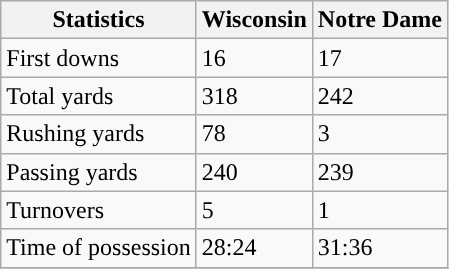<table class="wikitable">
<tr>
<th>Statistics</th>
<th>Wisconsin</th>
<th>Notre Dame</th>
</tr>
<tr>
<td>First downs</td>
<td>16</td>
<td>17</td>
</tr>
<tr>
<td>Total yards</td>
<td>318</td>
<td>242</td>
</tr>
<tr>
<td>Rushing yards</td>
<td>78</td>
<td>3</td>
</tr>
<tr>
<td>Passing yards</td>
<td>240</td>
<td>239</td>
</tr>
<tr>
<td>Turnovers</td>
<td>5</td>
<td>1</td>
</tr>
<tr>
<td>Time of possession</td>
<td>28:24</td>
<td>31:36</td>
</tr>
<tr>
</tr>
</table>
